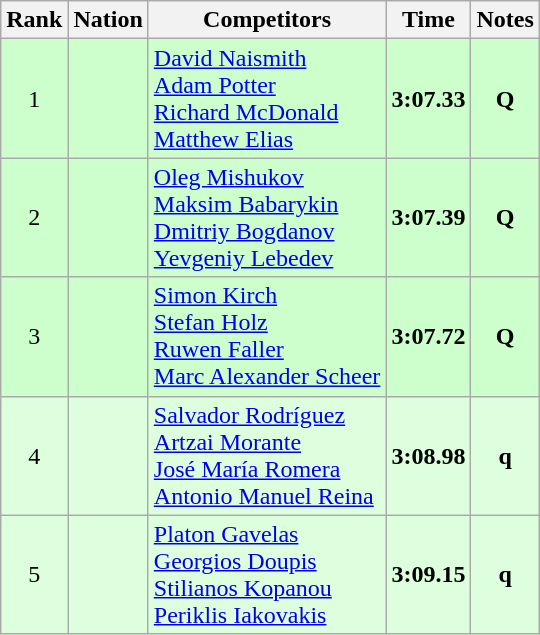<table class="wikitable sortable" style="text-align:center">
<tr>
<th>Rank</th>
<th>Nation</th>
<th>Competitors</th>
<th>Time</th>
<th>Notes</th>
</tr>
<tr bgcolor=ccffcc>
<td>1</td>
<td align=left></td>
<td align=left><a href='#'>David Naismith</a><br><a href='#'>Adam Potter</a><br><a href='#'>Richard McDonald</a><br><a href='#'>Matthew Elias</a></td>
<td><strong>3:07.33</strong></td>
<td><strong>Q</strong></td>
</tr>
<tr bgcolor=ccffcc>
<td>2</td>
<td align=left></td>
<td align=left><a href='#'>Oleg Mishukov</a><br><a href='#'>Maksim Babarykin</a><br><a href='#'>Dmitriy Bogdanov</a><br><a href='#'>Yevgeniy Lebedev</a></td>
<td><strong>3:07.39</strong></td>
<td><strong>Q</strong></td>
</tr>
<tr bgcolor=ccffcc>
<td>3</td>
<td align=left></td>
<td align=left><a href='#'>Simon Kirch</a><br><a href='#'>Stefan Holz</a><br><a href='#'>Ruwen Faller</a><br><a href='#'>Marc Alexander Scheer</a></td>
<td><strong>3:07.72</strong></td>
<td><strong>Q</strong></td>
</tr>
<tr bgcolor=ddffdd>
<td>4</td>
<td align=left></td>
<td align=left><a href='#'>Salvador Rodríguez</a><br><a href='#'>Artzai Morante</a><br><a href='#'>José María Romera</a><br><a href='#'>Antonio Manuel Reina</a></td>
<td><strong>3:08.98</strong></td>
<td><strong>q</strong></td>
</tr>
<tr bgcolor=ddffdd>
<td>5</td>
<td align=left></td>
<td align=left><a href='#'>Platon Gavelas</a><br><a href='#'>Georgios Doupis</a><br><a href='#'>Stilianos Kopanou</a><br><a href='#'>Periklis Iakovakis</a></td>
<td><strong>3:09.15</strong></td>
<td><strong>q</strong></td>
</tr>
</table>
